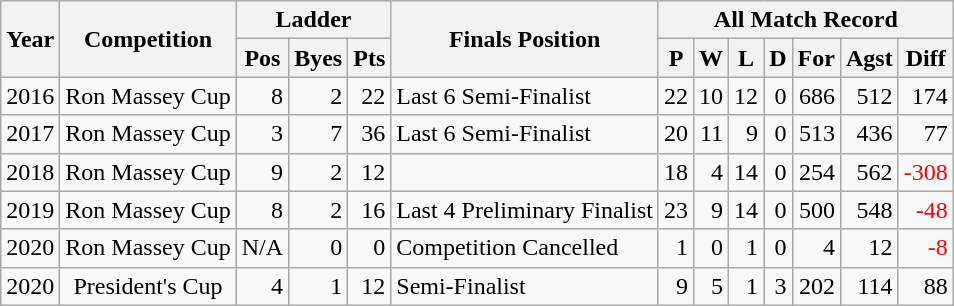<table class="wikitable" width="auto" style="text-align: right">
<tr>
<th rowspan=2>Year</th>
<th rowspan=2>Competition</th>
<th colspan=3>Ladder</th>
<th rowspan=2>Finals Position</th>
<th colspan=7>All Match Record</th>
</tr>
<tr>
<th>Pos</th>
<th>Byes</th>
<th>Pts</th>
<th>P</th>
<th>W</th>
<th>L</th>
<th>D</th>
<th>For</th>
<th>Agst</th>
<th>Diff</th>
</tr>
<tr>
<td>2016</td>
<td align=center>Ron Massey Cup</td>
<td>8</td>
<td>2</td>
<td>22</td>
<td align=left>Last 6 Semi-Finalist</td>
<td>22</td>
<td>10</td>
<td>12</td>
<td>0</td>
<td>686</td>
<td>512</td>
<td>174</td>
</tr>
<tr>
<td>2017</td>
<td align=center>Ron Massey Cup</td>
<td>3</td>
<td>7</td>
<td>36</td>
<td align=left>Last 6 Semi-Finalist</td>
<td>20</td>
<td>11</td>
<td>9</td>
<td>0</td>
<td>513</td>
<td>436</td>
<td>77</td>
</tr>
<tr>
<td>2018</td>
<td align=center>Ron Massey Cup</td>
<td>9</td>
<td>2</td>
<td>12</td>
<td align=left></td>
<td>18</td>
<td>4</td>
<td>14</td>
<td>0</td>
<td>254</td>
<td>562</td>
<td style="color:red;">-308</td>
</tr>
<tr>
<td>2019</td>
<td align=center>Ron Massey Cup</td>
<td>8</td>
<td>2</td>
<td>16</td>
<td align=left>Last 4 Preliminary Finalist</td>
<td>23</td>
<td>9</td>
<td>14</td>
<td>0</td>
<td>500</td>
<td>548</td>
<td style="color:red;">-48</td>
</tr>
<tr>
<td>2020</td>
<td align=center>Ron Massey Cup</td>
<td>N/A</td>
<td>0</td>
<td>0</td>
<td align=left>Competition Cancelled</td>
<td>1</td>
<td>0</td>
<td>1</td>
<td>0</td>
<td>4</td>
<td>12</td>
<td style="color:red;">-8</td>
</tr>
<tr>
<td>2020</td>
<td align=center>President's Cup</td>
<td>4</td>
<td>1</td>
<td>12</td>
<td align=left>Semi-Finalist</td>
<td>9</td>
<td>5</td>
<td>1</td>
<td>3</td>
<td>202</td>
<td>114</td>
<td>88</td>
</tr>
</table>
